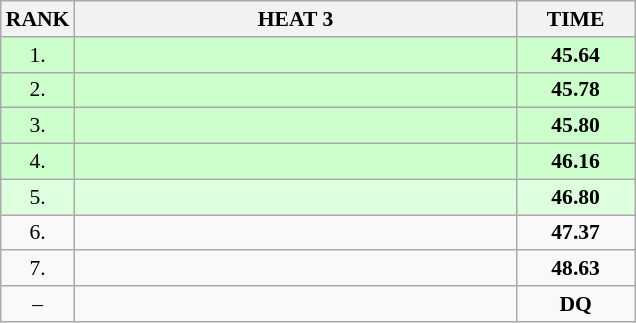<table class="wikitable" style="border-collapse: collapse; font-size: 90%;">
<tr>
<th>RANK</th>
<th style="width: 20em">HEAT 3</th>
<th style="width: 5em">TIME</th>
</tr>
<tr style="background:#ccffcc;">
<td align="center">1.</td>
<td></td>
<td align="center"><strong>45.64</strong></td>
</tr>
<tr style="background:#ccffcc;">
<td align="center">2.</td>
<td></td>
<td align="center"><strong>45.78</strong></td>
</tr>
<tr style="background:#ccffcc;">
<td align="center">3.</td>
<td></td>
<td align="center"><strong>45.80</strong></td>
</tr>
<tr style="background:#ccffcc;">
<td align="center">4.</td>
<td></td>
<td align="center"><strong>46.16</strong></td>
</tr>
<tr style="background:#ddffdd;">
<td align="center">5.</td>
<td></td>
<td align="center"><strong>46.80</strong></td>
</tr>
<tr>
<td align="center">6.</td>
<td></td>
<td align="center"><strong>47.37</strong></td>
</tr>
<tr>
<td align="center">7.</td>
<td></td>
<td align="center"><strong>48.63</strong></td>
</tr>
<tr>
<td align="center">–</td>
<td></td>
<td align="center"><strong>DQ</strong></td>
</tr>
</table>
